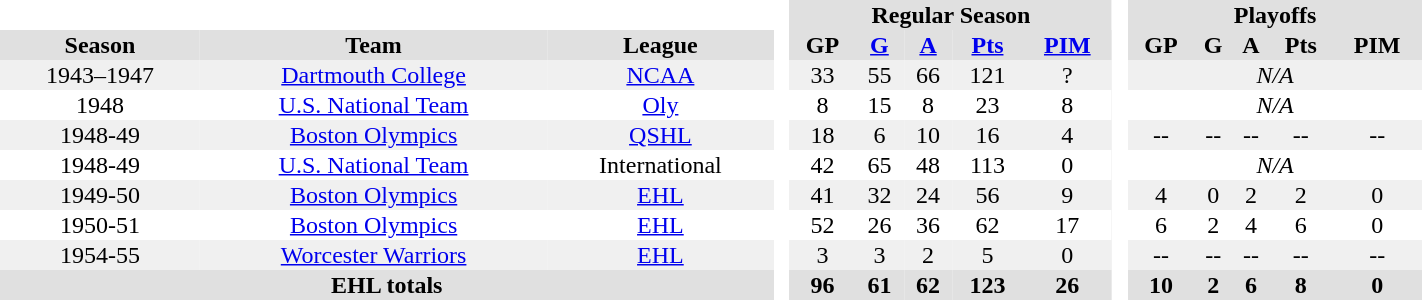<table border="0" cellpadding="1" cellspacing="0" style="text-align:center; width:75%">
<tr bgcolor="#e0e0e0">
<th colspan="3"  bgcolor="#ffffff"> </th>
<th rowspan="99" bgcolor="#ffffff"> </th>
<th colspan="5">Regular Season</th>
<th rowspan="99" bgcolor="#ffffff"> </th>
<th colspan="5">Playoffs</th>
</tr>
<tr bgcolor="#e0e0e0">
<th>Season</th>
<th>Team</th>
<th>League</th>
<th>GP</th>
<th><a href='#'>G</a></th>
<th><a href='#'>A</a></th>
<th><a href='#'>Pts</a></th>
<th><a href='#'>PIM</a></th>
<th>GP</th>
<th>G</th>
<th>A</th>
<th>Pts</th>
<th>PIM</th>
</tr>
<tr ALIGN="center" bgcolor="#f0f0f0">
<td>1943–1947</td>
<td><a href='#'>Dartmouth College</a></td>
<td><a href='#'>NCAA</a></td>
<td>33</td>
<td>55</td>
<td>66</td>
<td>121</td>
<td>?</td>
<td colspan="5"><em>N/A</em></td>
</tr>
<tr ALIGN="center">
<td>1948</td>
<td><a href='#'>U.S. National Team</a></td>
<td><a href='#'>Oly</a></td>
<td>8</td>
<td>15</td>
<td>8</td>
<td>23</td>
<td>8</td>
<td colspan="5"><em>N/A</em></td>
</tr>
<tr ALIGN="center" bgcolor="#f0f0f0">
<td>1948-49</td>
<td><a href='#'>Boston Olympics</a></td>
<td><a href='#'>QSHL</a></td>
<td>18</td>
<td>6</td>
<td>10</td>
<td>16</td>
<td>4</td>
<td>--</td>
<td>--</td>
<td>--</td>
<td>--</td>
<td>--</td>
</tr>
<tr ALIGN="center">
<td>1948-49</td>
<td><a href='#'>U.S. National Team</a></td>
<td>International</td>
<td>42</td>
<td>65</td>
<td>48</td>
<td>113</td>
<td>0</td>
<td colspan="5"><em>N/A</em></td>
</tr>
<tr ALIGN="center" bgcolor="#f0f0f0">
<td>1949-50</td>
<td><a href='#'>Boston Olympics</a></td>
<td><a href='#'>EHL</a></td>
<td>41</td>
<td>32</td>
<td>24</td>
<td>56</td>
<td>9</td>
<td>4</td>
<td>0</td>
<td>2</td>
<td>2</td>
<td>0</td>
</tr>
<tr ALIGN="center">
<td>1950-51</td>
<td><a href='#'>Boston Olympics</a></td>
<td><a href='#'>EHL</a></td>
<td>52</td>
<td>26</td>
<td>36</td>
<td>62</td>
<td>17</td>
<td>6</td>
<td>2</td>
<td>4</td>
<td>6</td>
<td>0</td>
</tr>
<tr ALIGN="center" bgcolor="#f0f0f0">
<td>1954-55</td>
<td><a href='#'>Worcester Warriors</a></td>
<td><a href='#'>EHL</a></td>
<td>3</td>
<td>3</td>
<td>2</td>
<td>5</td>
<td>0</td>
<td>--</td>
<td>--</td>
<td>--</td>
<td>--</td>
<td>--</td>
</tr>
<tr style="background: #e0e0e0;">
<th colspan="3">EHL totals</th>
<th>96</th>
<th>61</th>
<th>62</th>
<th>123</th>
<th>26</th>
<th>10</th>
<th>2</th>
<th>6</th>
<th>8</th>
<th>0</th>
</tr>
</table>
